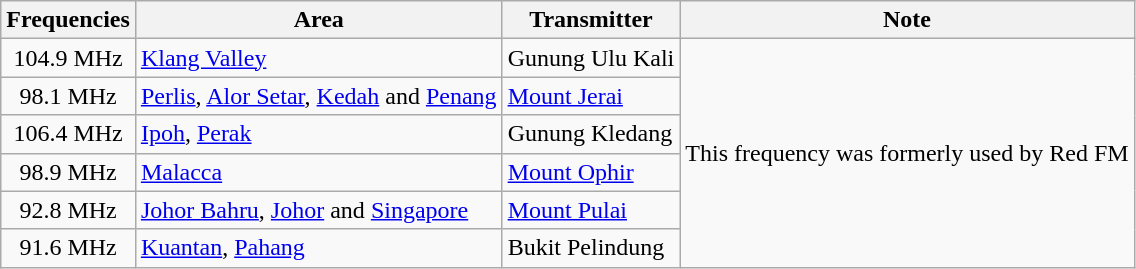<table class="wikitable">
<tr>
<th>Frequencies</th>
<th>Area</th>
<th>Transmitter</th>
<th>Note</th>
</tr>
<tr>
<td style="text-align:center;">104.9 MHz</td>
<td><a href='#'>Klang Valley</a></td>
<td>Gunung Ulu Kali</td>
<td rowspan=6>This frequency was formerly used by Red FM</td>
</tr>
<tr>
<td style="text-align:center;">98.1 MHz</td>
<td><a href='#'>Perlis</a>, <a href='#'>Alor Setar</a>, <a href='#'>Kedah</a> and <a href='#'>Penang</a></td>
<td><a href='#'>Mount Jerai</a></td>
</tr>
<tr>
<td style="text-align:center;">106.4 MHz</td>
<td><a href='#'>Ipoh</a>, <a href='#'>Perak</a></td>
<td>Gunung Kledang</td>
</tr>
<tr>
<td style="text-align:center;">98.9 MHz</td>
<td><a href='#'>Malacca</a></td>
<td><a href='#'>Mount Ophir</a></td>
</tr>
<tr>
<td style="text-align:center;">92.8 MHz</td>
<td><a href='#'>Johor Bahru</a>, <a href='#'>Johor</a> and <a href='#'>Singapore</a></td>
<td><a href='#'>Mount Pulai</a></td>
</tr>
<tr>
<td style="text-align:center;">91.6 MHz</td>
<td><a href='#'>Kuantan</a>, <a href='#'>Pahang</a></td>
<td>Bukit Pelindung</td>
</tr>
</table>
